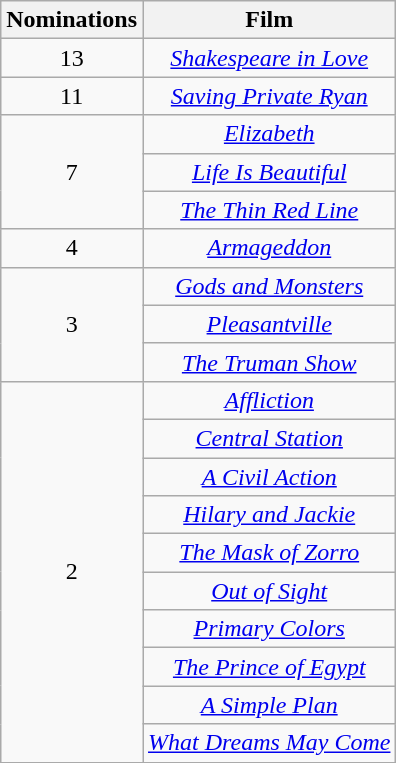<table class="wikitable sortable" style="text-align: center;">
<tr>
<th scope="col" style="width:55px;">Nominations</th>
<th scope="col" style="text-align:center;">Film</th>
</tr>
<tr>
<td style="text-align: center;">13</td>
<td><em><a href='#'>Shakespeare in Love</a></em></td>
</tr>
<tr>
<td style="text-align: center;">11</td>
<td><em><a href='#'>Saving Private Ryan</a></em></td>
</tr>
<tr>
<td rowspan=3 style="text-align:center">7</td>
<td><em><a href='#'>Elizabeth</a></em></td>
</tr>
<tr>
<td><em><a href='#'>Life Is Beautiful</a></em></td>
</tr>
<tr>
<td><em><a href='#'>The Thin Red Line</a></em></td>
</tr>
<tr>
<td style="text-align: center;">4</td>
<td><em><a href='#'>Armageddon</a></em></td>
</tr>
<tr>
<td rowspan=3 style="text-align:center">3</td>
<td><em><a href='#'>Gods and Monsters</a></em></td>
</tr>
<tr>
<td><em><a href='#'>Pleasantville</a></em></td>
</tr>
<tr>
<td><em><a href='#'>The Truman Show</a></em></td>
</tr>
<tr>
<td rowspan=10 style="text-align:center">2</td>
<td><em><a href='#'>Affliction</a></em></td>
</tr>
<tr>
<td><em><a href='#'>Central Station</a></em></td>
</tr>
<tr>
<td><em><a href='#'>A Civil Action</a></em></td>
</tr>
<tr>
<td><em><a href='#'>Hilary and Jackie</a></em></td>
</tr>
<tr>
<td><em><a href='#'>The Mask of Zorro</a></em></td>
</tr>
<tr>
<td><em><a href='#'>Out of Sight</a></em></td>
</tr>
<tr>
<td><em><a href='#'>Primary Colors</a></em></td>
</tr>
<tr>
<td><em><a href='#'>The Prince of Egypt</a></em></td>
</tr>
<tr>
<td><em><a href='#'>A Simple Plan</a></em></td>
</tr>
<tr>
<td><em><a href='#'>What Dreams May Come</a></em></td>
</tr>
</table>
